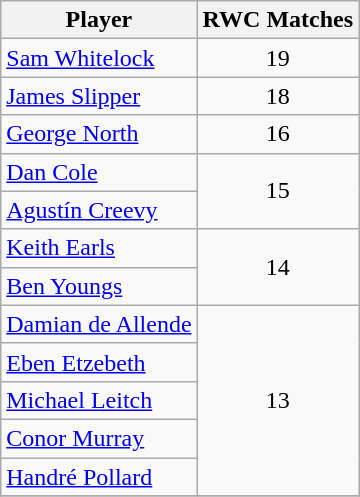<table class="wikitable sortable" style="text-align:center">
<tr>
<th>Player</th>
<th>RWC Matches</th>
</tr>
<tr>
<td align="left"> <a href='#'>Sam Whitelock</a></td>
<td>19</td>
</tr>
<tr>
<td align="left"> <a href='#'>James Slipper</a></td>
<td>18</td>
</tr>
<tr>
<td align="left"> <a href='#'>George North</a></td>
<td>16</td>
</tr>
<tr>
<td align="left"> <a href='#'>Dan Cole</a></td>
<td rowspan=2>15</td>
</tr>
<tr>
<td align="left"> <a href='#'>Agustín Creevy</a></td>
</tr>
<tr>
<td align="left"> <a href='#'>Keith Earls</a></td>
<td rowspan=2>14</td>
</tr>
<tr>
<td align="left"> <a href='#'>Ben Youngs</a></td>
</tr>
<tr>
<td align="left"> <a href='#'>Damian de Allende</a></td>
<td rowspan=5>13</td>
</tr>
<tr>
<td align="left"> <a href='#'>Eben Etzebeth</a></td>
</tr>
<tr>
<td align="left"> <a href='#'>Michael Leitch</a></td>
</tr>
<tr>
<td align="left"> <a href='#'>Conor Murray</a></td>
</tr>
<tr>
<td align="left"> <a href='#'>Handré Pollard</a></td>
</tr>
<tr>
</tr>
</table>
